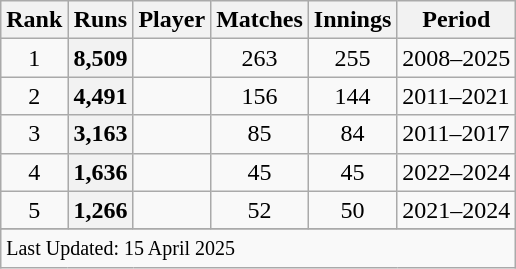<table class="wikitable">
<tr>
<th><strong>Rank</strong></th>
<th><strong>Runs</strong></th>
<th><strong>Player</strong></th>
<th><strong>Matches</strong></th>
<th><strong>Innings</strong></th>
<th><strong>Period</strong></th>
</tr>
<tr>
<td align=center>1</td>
<th scope=row style=text-align:center;>8,509</th>
<td></td>
<td align=center>263</td>
<td align="center">255</td>
<td>2008–2025</td>
</tr>
<tr>
<td align=center>2</td>
<th scope=row style=text-align:center;>4,491</th>
<td></td>
<td align=center>156</td>
<td align=center>144</td>
<td>2011–2021</td>
</tr>
<tr>
<td align=center>3</td>
<th scope=row style=text-align:center;>3,163</th>
<td></td>
<td align=center>85</td>
<td align=center>84</td>
<td>2011–2017</td>
</tr>
<tr>
<td align=center>4</td>
<th scope=row style=text-align:center;>1,636</th>
<td></td>
<td align="center">45</td>
<td align=center>45</td>
<td>2022–2024</td>
</tr>
<tr>
<td align=center>5</td>
<th scope=row style=text-align:center;>1,266</th>
<td></td>
<td align="center">52</td>
<td align=center>50</td>
<td>2021–2024</td>
</tr>
<tr>
</tr>
<tr class=sortbottom>
<td colspan=6><small>Last Updated: 15 April 2025</small></td>
</tr>
</table>
